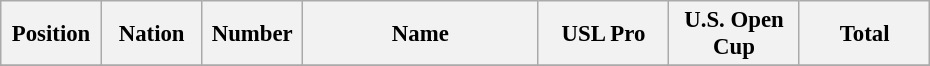<table class="wikitable" style="font-size: 95%; text-align: center;">
<tr>
<th width=60>Position</th>
<th width=60>Nation</th>
<th width=60>Number</th>
<th width=150>Name</th>
<th width=80>USL Pro</th>
<th width=80>U.S. Open Cup</th>
<th width=80>Total</th>
</tr>
<tr>
</tr>
</table>
